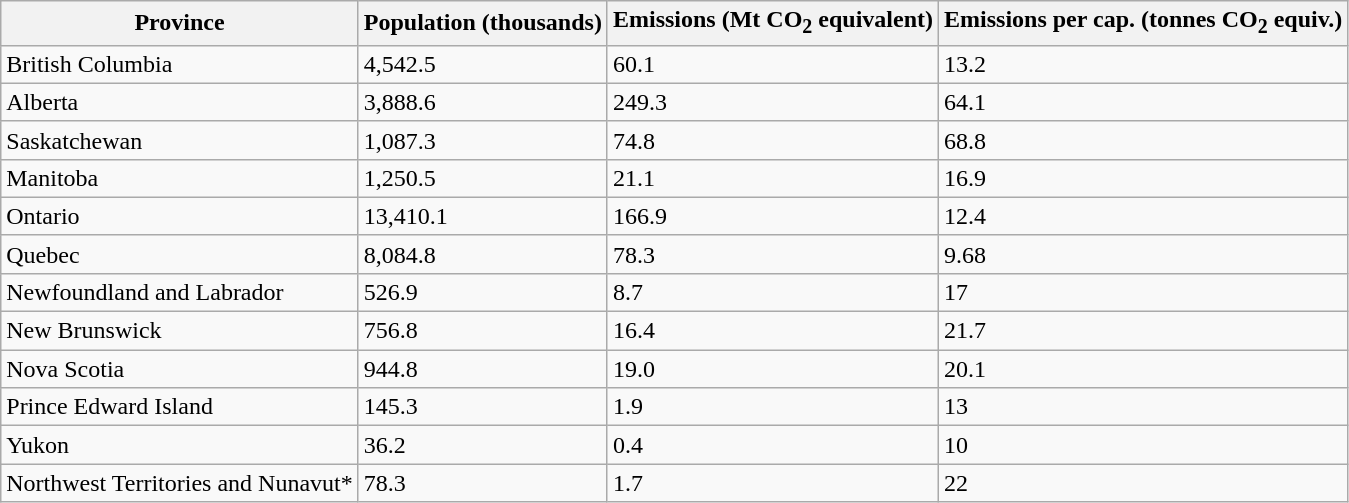<table class="wikitable sortable">
<tr>
<th>Province</th>
<th>Population (thousands)</th>
<th>Emissions (Mt CO<sub>2</sub> equivalent)</th>
<th>Emissions per cap. (tonnes CO<sub>2</sub> equiv.)</th>
</tr>
<tr>
<td>British Columbia</td>
<td>4,542.5</td>
<td>60.1</td>
<td>13.2</td>
</tr>
<tr>
<td>Alberta</td>
<td>3,888.6</td>
<td>249.3</td>
<td>64.1</td>
</tr>
<tr>
<td>Saskatchewan</td>
<td>1,087.3</td>
<td>74.8</td>
<td>68.8</td>
</tr>
<tr>
<td>Manitoba</td>
<td>1,250.5</td>
<td>21.1</td>
<td>16.9</td>
</tr>
<tr>
<td>Ontario</td>
<td>13,410.1</td>
<td>166.9</td>
<td>12.4</td>
</tr>
<tr>
<td>Quebec</td>
<td>8,084.8</td>
<td>78.3</td>
<td>9.68</td>
</tr>
<tr>
<td>Newfoundland and Labrador</td>
<td>526.9</td>
<td>8.7</td>
<td>17</td>
</tr>
<tr>
<td>New Brunswick</td>
<td>756.8</td>
<td>16.4</td>
<td>21.7</td>
</tr>
<tr>
<td>Nova Scotia</td>
<td>944.8</td>
<td>19.0</td>
<td>20.1</td>
</tr>
<tr>
<td>Prince Edward Island</td>
<td>145.3</td>
<td>1.9</td>
<td>13</td>
</tr>
<tr>
<td>Yukon</td>
<td>36.2</td>
<td>0.4</td>
<td>10</td>
</tr>
<tr>
<td>Northwest Territories and Nunavut*</td>
<td>78.3</td>
<td>1.7</td>
<td>22</td>
</tr>
</table>
